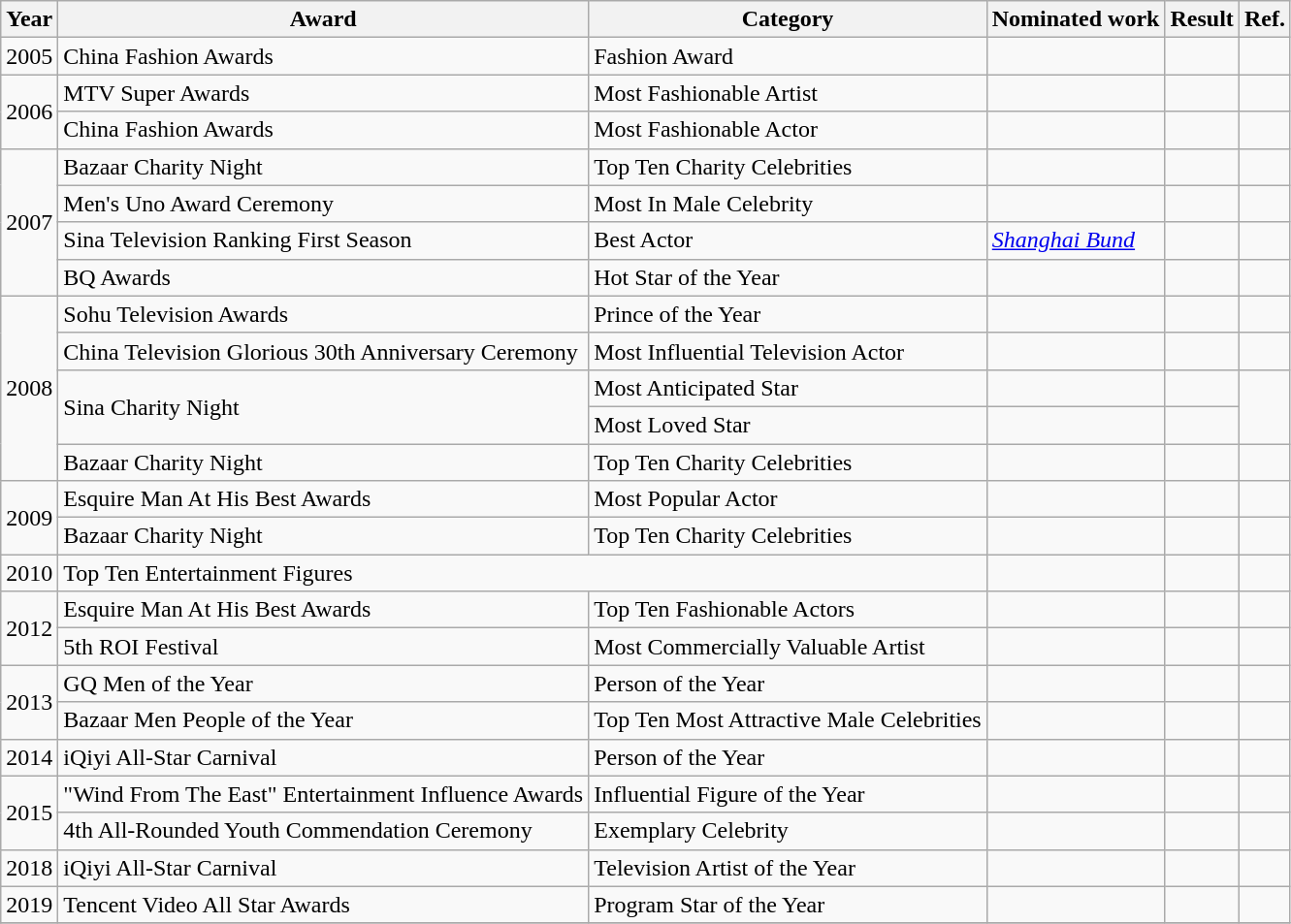<table class="wikitable">
<tr>
<th>Year</th>
<th>Award</th>
<th>Category</th>
<th>Nominated work</th>
<th>Result</th>
<th>Ref.</th>
</tr>
<tr>
<td>2005</td>
<td>China Fashion Awards</td>
<td>Fashion Award</td>
<td></td>
<td></td>
<td></td>
</tr>
<tr>
<td rowspan=2>2006</td>
<td>MTV Super Awards</td>
<td>Most Fashionable Artist</td>
<td></td>
<td></td>
<td></td>
</tr>
<tr>
<td>China Fashion Awards</td>
<td>Most Fashionable Actor</td>
<td></td>
<td></td>
<td></td>
</tr>
<tr>
<td rowspan=4>2007</td>
<td>Bazaar Charity Night</td>
<td>Top Ten Charity Celebrities</td>
<td></td>
<td></td>
<td></td>
</tr>
<tr>
<td>Men's Uno Award Ceremony</td>
<td>Most In Male Celebrity</td>
<td></td>
<td></td>
<td></td>
</tr>
<tr>
<td>Sina Television Ranking First Season</td>
<td>Best Actor</td>
<td><em><a href='#'>Shanghai Bund</a></em></td>
<td></td>
<td></td>
</tr>
<tr>
<td>BQ Awards</td>
<td>Hot Star of the Year</td>
<td></td>
<td></td>
<td></td>
</tr>
<tr>
<td rowspan=5>2008</td>
<td>Sohu Television Awards</td>
<td>Prince of the Year</td>
<td></td>
<td></td>
<td></td>
</tr>
<tr>
<td>China Television Glorious 30th Anniversary Ceremony</td>
<td>Most Influential Television Actor</td>
<td></td>
<td></td>
<td></td>
</tr>
<tr>
<td rowspan=2>Sina Charity Night</td>
<td>Most Anticipated Star</td>
<td></td>
<td></td>
<td rowspan=2></td>
</tr>
<tr>
<td>Most Loved Star</td>
<td></td>
<td></td>
</tr>
<tr>
<td>Bazaar Charity Night</td>
<td>Top Ten Charity Celebrities</td>
<td></td>
<td></td>
<td></td>
</tr>
<tr>
<td rowspan=2>2009</td>
<td>Esquire Man At His Best Awards</td>
<td>Most Popular Actor</td>
<td></td>
<td></td>
<td></td>
</tr>
<tr>
<td>Bazaar Charity Night</td>
<td>Top Ten Charity Celebrities</td>
<td></td>
<td></td>
<td></td>
</tr>
<tr>
<td>2010</td>
<td colspan=2>Top Ten Entertainment Figures</td>
<td></td>
<td></td>
<td></td>
</tr>
<tr>
<td rowspan=2>2012</td>
<td>Esquire Man At His Best Awards</td>
<td>Top Ten Fashionable Actors</td>
<td></td>
<td></td>
<td></td>
</tr>
<tr>
<td>5th ROI Festival</td>
<td>Most Commercially Valuable Artist</td>
<td></td>
<td></td>
<td></td>
</tr>
<tr>
<td rowspan=2>2013</td>
<td>GQ Men of the Year</td>
<td>Person of the Year</td>
<td></td>
<td></td>
<td></td>
</tr>
<tr>
<td>Bazaar Men People of the Year</td>
<td>Top Ten Most Attractive Male Celebrities</td>
<td></td>
<td></td>
<td></td>
</tr>
<tr>
<td>2014</td>
<td>iQiyi All-Star Carnival</td>
<td>Person of the Year</td>
<td></td>
<td></td>
<td></td>
</tr>
<tr>
<td rowspan=2>2015</td>
<td>"Wind From The East" Entertainment Influence Awards</td>
<td>Influential Figure of the Year</td>
<td></td>
<td></td>
<td></td>
</tr>
<tr>
<td>4th All-Rounded Youth Commendation Ceremony</td>
<td>Exemplary Celebrity</td>
<td></td>
<td></td>
<td></td>
</tr>
<tr>
<td>2018</td>
<td>iQiyi All-Star Carnival</td>
<td>Television Artist of the Year</td>
<td></td>
<td></td>
<td></td>
</tr>
<tr>
<td>2019</td>
<td>Tencent Video All Star Awards</td>
<td>Program Star of the Year</td>
<td></td>
<td></td>
<td></td>
</tr>
<tr>
</tr>
</table>
